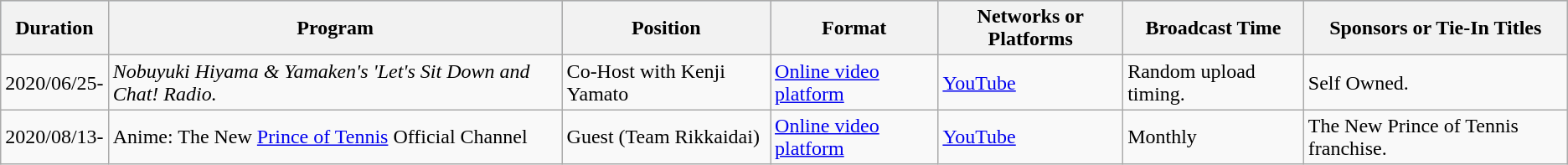<table class="wikitable">
<tr style="background:#b0c4de; text-align:center;">
<th>Duration</th>
<th>Program</th>
<th>Position</th>
<th>Format</th>
<th>Networks or Platforms</th>
<th>Broadcast Time</th>
<th>Sponsors or Tie-In Titles</th>
</tr>
<tr>
<td>2020/06/25-</td>
<td><em>Nobuyuki Hiyama & Yamaken's 'Let's Sit Down and Chat! Radio.<strong> </td>
<td>Co-Host with Kenji Yamato</td>
<td><a href='#'>Online video platform</a></td>
<td><a href='#'>YouTube</a></td>
<td>Random upload timing.</td>
<td>Self Owned.</td>
</tr>
<tr>
<td>2020/08/13-</td>
<td></em>Anime: The New <a href='#'>Prince of Tennis</a> Official Channel<em> </td>
<td>Guest (Team Rikkaidai)</td>
<td><a href='#'>Online video platform</a></td>
<td><a href='#'>YouTube</a></td>
<td>Monthly</td>
<td>The New Prince of Tennis franchise.</td>
</tr>
</table>
